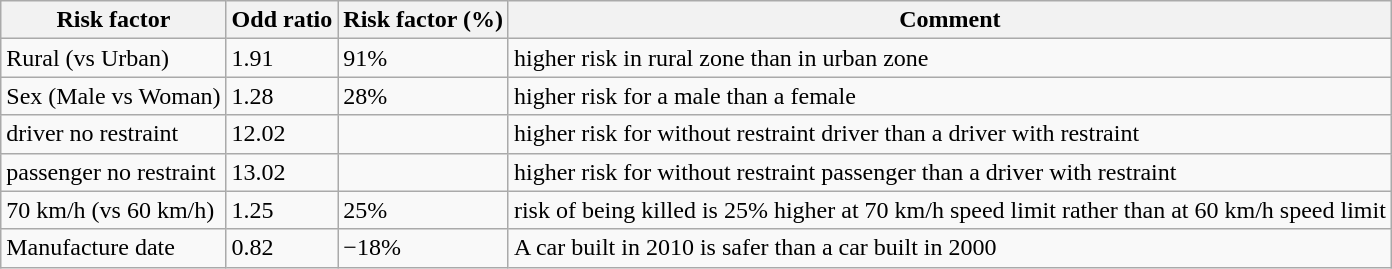<table class="wikitable sortable">
<tr>
<th>Risk factor</th>
<th>Odd ratio</th>
<th>Risk factor (%)</th>
<th>Comment</th>
</tr>
<tr>
<td>Rural (vs Urban)</td>
<td>1.91</td>
<td>91%</td>
<td>higher risk in rural zone than in urban zone</td>
</tr>
<tr>
<td>Sex (Male vs Woman)</td>
<td>1.28</td>
<td>28%</td>
<td>higher risk for a male than a female</td>
</tr>
<tr>
<td>driver no restraint</td>
<td>12.02</td>
<td></td>
<td>higher risk for without restraint driver than a driver with restraint</td>
</tr>
<tr>
<td>passenger no restraint</td>
<td>13.02</td>
<td></td>
<td>higher risk for without restraint passenger than a driver with restraint</td>
</tr>
<tr>
<td>70 km/h (vs 60 km/h)</td>
<td>1.25</td>
<td>25%</td>
<td>risk of being killed is 25% higher at 70 km/h speed limit rather than at 60 km/h speed limit</td>
</tr>
<tr>
<td>Manufacture date</td>
<td>0.82</td>
<td>−18%</td>
<td>A car built in 2010 is safer than a car built in 2000</td>
</tr>
</table>
